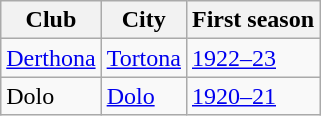<table class="wikitable">
<tr>
<th>Club</th>
<th>City</th>
<th>First season</th>
</tr>
<tr>
<td><a href='#'>Derthona</a></td>
<td><a href='#'>Tortona</a></td>
<td><a href='#'>1922–23</a></td>
</tr>
<tr>
<td>Dolo</td>
<td><a href='#'>Dolo</a></td>
<td><a href='#'>1920–21</a></td>
</tr>
</table>
